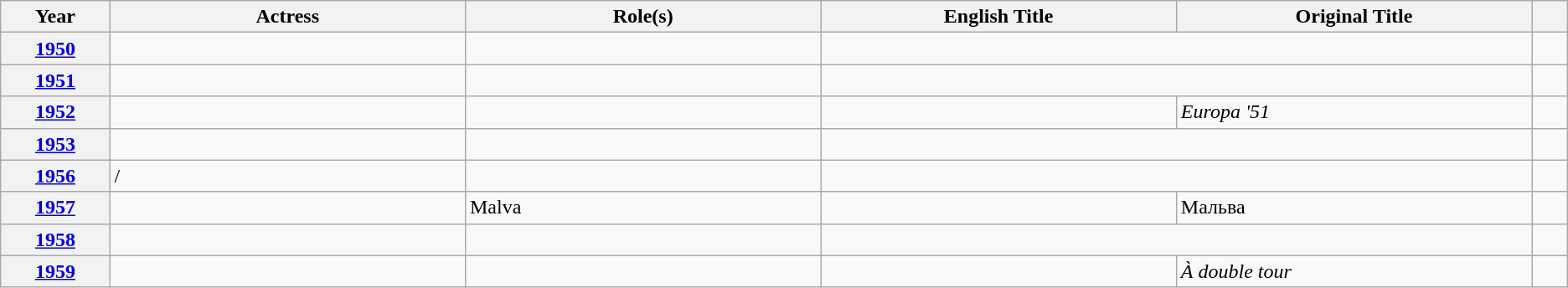<table class="wikitable unsortable">
<tr>
<th scope="col" style="width:3%;">Year</th>
<th scope="col" style="width:10%;">Actress</th>
<th scope="col" style="width:10%;">Role(s)</th>
<th scope="col" style="width:10%;">English Title</th>
<th scope="col" style="width:10%;">Original Title</th>
<th scope="col" style="width:1%;" class="unsortable"></th>
</tr>
<tr>
<th scope="row" style="text-align:center"><a href='#'>1950</a></th>
<td> </td>
<td></td>
<td colspan="2"></td>
<td style="text-align:center"></td>
</tr>
<tr>
<th scope="row" style="text-align:center"><a href='#'>1951</a></th>
<td> </td>
<td></td>
<td colspan="2"></td>
<td style="text-align:center"></td>
</tr>
<tr>
<th scope="row" style="text-align:center"><a href='#'>1952</a></th>
<td> </td>
<td></td>
<td></td>
<td><em>Europa '51</em></td>
<td style="text-align:center"></td>
</tr>
<tr>
<th scope="row" style="text-align:center"><a href='#'>1953</a></th>
<td> </td>
<td></td>
<td colspan="2"></td>
<td style="text-align:center"></td>
</tr>
<tr>
<th scope="row" style="text-align:center"><a href='#'>1956</a></th>
<td> /  </td>
<td></td>
<td colspan="2"></td>
<td style="text-align:center"></td>
</tr>
<tr>
<th scope="row" style="text-align:center"><a href='#'>1957</a></th>
<td> </td>
<td>Malva</td>
<td></td>
<td>Мальва</td>
<td style="text-align:center"></td>
</tr>
<tr>
<th scope="row" style="text-align:center"><a href='#'>1958</a></th>
<td> </td>
<td></td>
<td colspan="2"></td>
<td style="text-align:center"></td>
</tr>
<tr>
<th scope="row" style="text-align:center"><a href='#'>1959</a></th>
<td> </td>
<td></td>
<td></td>
<td><em>À double tour</em></td>
<td style="text-align:center"></td>
</tr>
</table>
